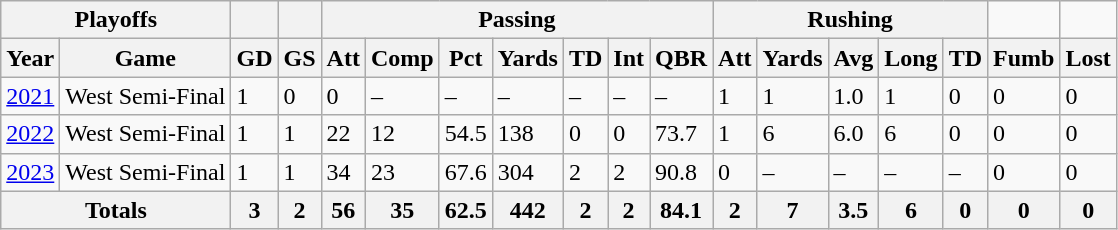<table class="wikitable">
<tr>
<th colspan="2">Playoffs</th>
<th></th>
<th></th>
<th colspan="7">Passing</th>
<th colspan="5">Rushing</th>
<td></td>
<td></td>
</tr>
<tr>
<th>Year</th>
<th>Game</th>
<th>GD</th>
<th>GS</th>
<th>Att</th>
<th>Comp</th>
<th>Pct</th>
<th>Yards</th>
<th>TD</th>
<th>Int</th>
<th>QBR</th>
<th>Att</th>
<th>Yards</th>
<th>Avg</th>
<th>Long</th>
<th>TD</th>
<th>Fumb</th>
<th>Lost</th>
</tr>
<tr>
<td><a href='#'>2021</a></td>
<td>West Semi-Final</td>
<td>1</td>
<td>0</td>
<td>0</td>
<td>–</td>
<td>–</td>
<td>–</td>
<td>–</td>
<td>–</td>
<td>–</td>
<td>1</td>
<td>1</td>
<td>1.0</td>
<td>1</td>
<td>0</td>
<td>0</td>
<td>0</td>
</tr>
<tr>
<td><a href='#'>2022</a></td>
<td>West Semi-Final</td>
<td>1</td>
<td>1</td>
<td>22</td>
<td>12</td>
<td>54.5</td>
<td>138</td>
<td>0</td>
<td>0</td>
<td>73.7</td>
<td>1</td>
<td>6</td>
<td>6.0</td>
<td>6</td>
<td>0</td>
<td>0</td>
<td>0</td>
</tr>
<tr>
<td><a href='#'>2023</a></td>
<td>West Semi-Final</td>
<td>1</td>
<td>1</td>
<td>34</td>
<td>23</td>
<td>67.6</td>
<td>304</td>
<td>2</td>
<td>2</td>
<td>90.8</td>
<td>0</td>
<td>–</td>
<td>–</td>
<td>–</td>
<td>–</td>
<td>0</td>
<td>0</td>
</tr>
<tr>
<th colspan="2">Totals</th>
<th>3</th>
<th>2</th>
<th>56</th>
<th>35</th>
<th>62.5</th>
<th>442</th>
<th>2</th>
<th>2</th>
<th>84.1</th>
<th>2</th>
<th>7</th>
<th>3.5</th>
<th>6</th>
<th>0</th>
<th>0</th>
<th>0</th>
</tr>
</table>
